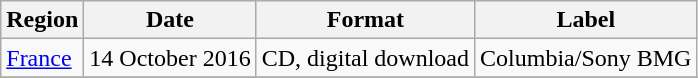<table class=wikitable>
<tr>
<th>Region</th>
<th>Date</th>
<th>Format</th>
<th>Label</th>
</tr>
<tr>
<td><a href='#'>France</a></td>
<td>14 October 2016</td>
<td>CD, digital download</td>
<td>Columbia/Sony BMG</td>
</tr>
<tr>
</tr>
</table>
